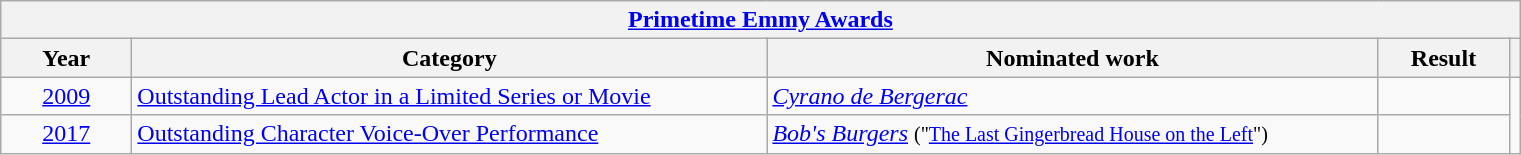<table class=wikitable>
<tr>
<th colspan="5"><a href='#'>Primetime Emmy Awards</a></th>
</tr>
<tr>
<th scope="col" style="width:5em;">Year</th>
<th scope="col" style="width:26em;">Category</th>
<th scope="col" style="width:25em;">Nominated work</th>
<th scope="col" style="width:5em;">Result</th>
<th></th>
</tr>
<tr>
<td style="text-align:center;"><a href='#'>2009</a></td>
<td><a href='#'>Outstanding Lead Actor in a Limited Series or Movie</a></td>
<td><em><a href='#'>Cyrano de Bergerac</a></em></td>
<td></td>
<td style="text-align:center;" rowspan="2"></td>
</tr>
<tr>
<td style="text-align:center;"><a href='#'>2017</a></td>
<td><a href='#'>Outstanding Character Voice-Over Performance</a></td>
<td><em><a href='#'>Bob's Burgers</a></em> <small> ("<a href='#'>The Last Gingerbread House on the Left</a>") </small></td>
<td></td>
</tr>
</table>
